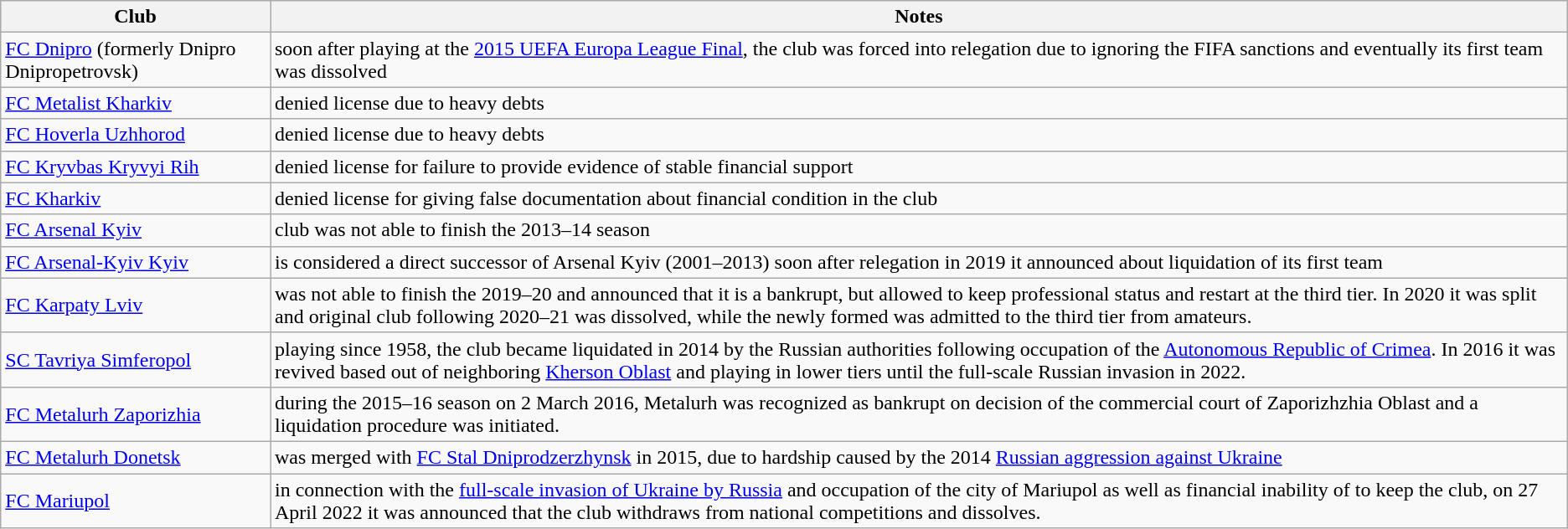<table class="wikitable mw-collapsible mw-collapsed">
<tr>
<th>Club</th>
<th>Notes</th>
</tr>
<tr>
<td><a href='#'>FC Dnipro</a> (formerly Dnipro Dnipropetrovsk)</td>
<td>soon after playing at the <a href='#'>2015 UEFA Europa League Final</a>, the club was forced into relegation due to ignoring the FIFA sanctions and eventually its first team was dissolved</td>
</tr>
<tr>
<td><a href='#'>FC Metalist Kharkiv</a></td>
<td>denied license due to heavy debts</td>
</tr>
<tr>
<td><a href='#'>FC Hoverla Uzhhorod</a></td>
<td>denied license due to heavy debts</td>
</tr>
<tr>
<td><a href='#'>FC Kryvbas Kryvyi Rih</a></td>
<td>denied license for failure to provide evidence of stable financial support</td>
</tr>
<tr>
<td><a href='#'>FC Kharkiv</a></td>
<td>denied license for giving false documentation about financial condition in the club</td>
</tr>
<tr>
<td><a href='#'>FC Arsenal Kyiv</a></td>
<td>club was not able to finish the 2013–14 season</td>
</tr>
<tr>
<td><a href='#'>FC Arsenal-Kyiv Kyiv</a></td>
<td>is considered a direct successor of Arsenal Kyiv (2001–2013) soon after relegation in 2019 it announced about liquidation of its first team</td>
</tr>
<tr>
<td><a href='#'>FC Karpaty Lviv</a></td>
<td>was not able to finish the 2019–20 and announced that it is a bankrupt, but allowed to keep professional status and restart at the third tier. In 2020 it was split and original club following 2020–21 was dissolved, while the newly formed was admitted to the third tier from amateurs.</td>
</tr>
<tr>
<td><a href='#'>SC Tavriya Simferopol</a></td>
<td>playing since 1958, the club became liquidated in 2014 by the Russian authorities following occupation of the <a href='#'>Autonomous Republic of Crimea</a>. In 2016 it was revived based out of neighboring <a href='#'>Kherson Oblast</a> and playing in lower tiers until the full-scale Russian invasion in 2022.</td>
</tr>
<tr>
<td><a href='#'>FC Metalurh Zaporizhia</a></td>
<td>during the 2015–16 season on 2 March 2016, Metalurh was recognized as bankrupt on decision of the commercial court of Zaporizhzhia Oblast and a liquidation procedure was initiated.</td>
</tr>
<tr>
<td><a href='#'>FC Metalurh Donetsk</a></td>
<td>was merged with <a href='#'>FC Stal Dniprodzerzhynsk</a> in 2015, due to hardship caused by the 2014 <a href='#'>Russian aggression against Ukraine</a></td>
</tr>
<tr>
<td><a href='#'>FC Mariupol</a></td>
<td>in connection with the <a href='#'>full-scale invasion of Ukraine by Russia</a> and occupation of the city of Mariupol as well as financial inability of to keep the club, on 27 April 2022 it was announced that the club withdraws from national competitions and dissolves.</td>
</tr>
</table>
